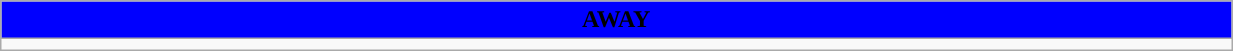<table class="wikitable collapsible collapsed" style="width:65%">
<tr>
<th colspan=7 ! style="color:black; background:blue">AWAY</th>
</tr>
<tr>
<td></td>
</tr>
</table>
